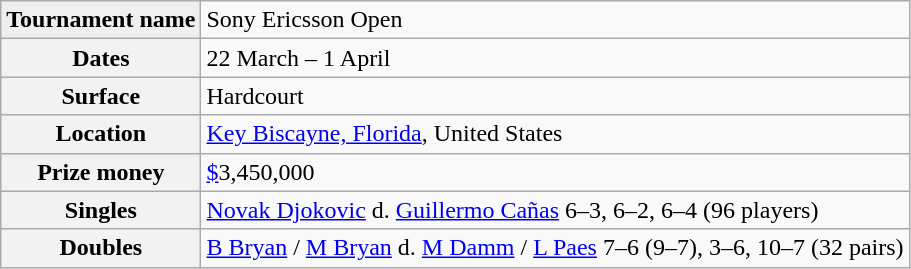<table class="wikitable">
<tr>
<td bgcolor="#EFEFEF"><strong>Tournament name</strong></td>
<td>Sony Ericsson Open</td>
</tr>
<tr>
<th>Dates</th>
<td>22 March – 1 April</td>
</tr>
<tr>
<th>Surface</th>
<td>Hardcourt</td>
</tr>
<tr>
<th>Location</th>
<td><a href='#'>Key Biscayne, Florida</a>, United States</td>
</tr>
<tr>
<th>Prize money</th>
<td><a href='#'>$</a>3,450,000</td>
</tr>
<tr>
<th>Singles</th>
<td><a href='#'>Novak Djokovic</a> d. <a href='#'>Guillermo Cañas</a> 6–3, 6–2, 6–4 (96 players)</td>
</tr>
<tr>
<th>Doubles</th>
<td><a href='#'>B Bryan</a> / <a href='#'>M Bryan</a> d. <a href='#'>M Damm</a> / <a href='#'>L Paes</a> 7–6 (9–7), 3–6, 10–7 (32 pairs)</td>
</tr>
</table>
